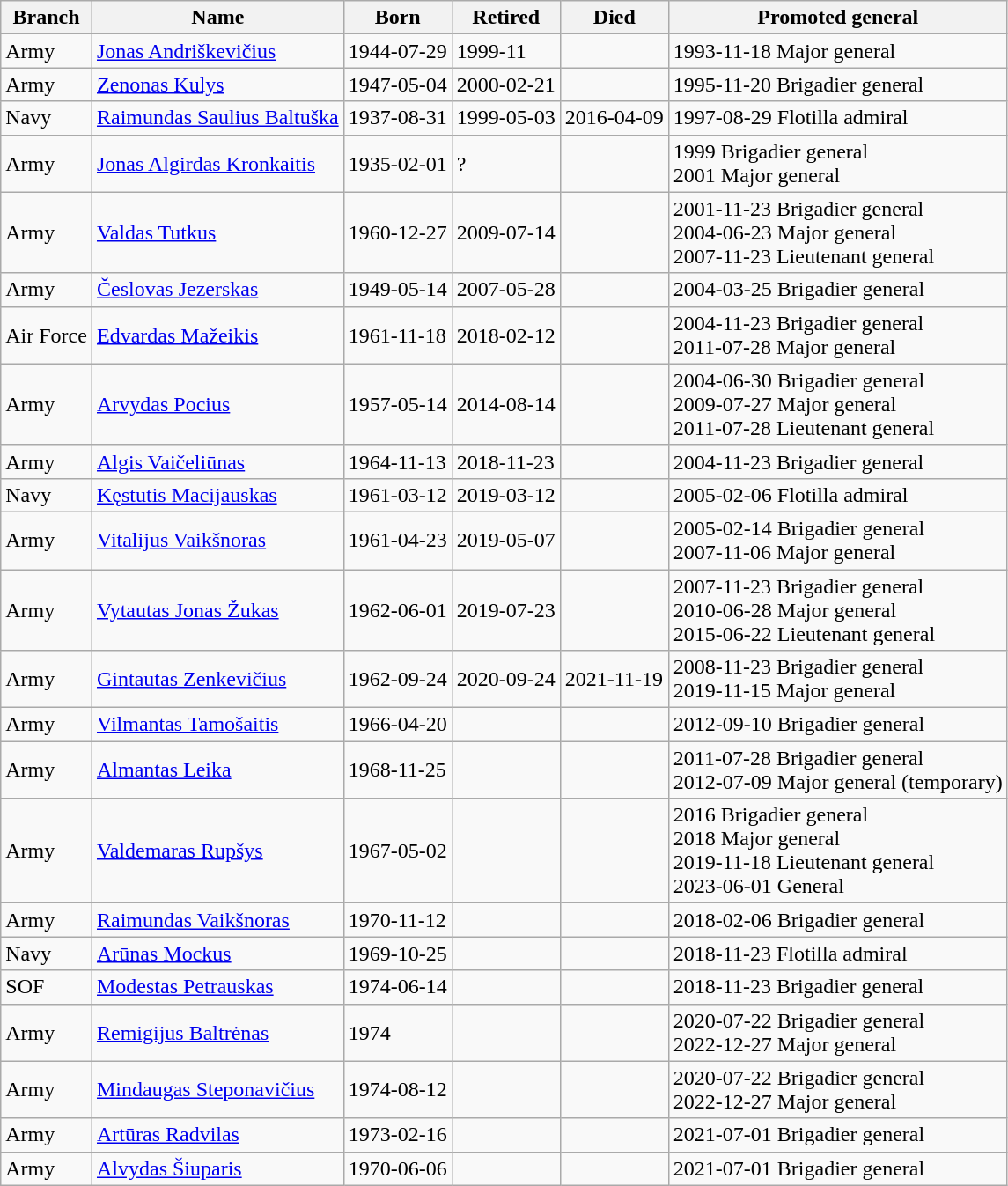<table class="sortable wikitable">
<tr>
<th>Branch</th>
<th>Name</th>
<th>Born</th>
<th>Retired</th>
<th>Died</th>
<th>Promoted general</th>
</tr>
<tr>
<td>Army</td>
<td><a href='#'>Jonas Andriškevičius</a></td>
<td>1944-07-29</td>
<td>1999-11</td>
<td></td>
<td>1993-11-18 Major general</td>
</tr>
<tr>
<td>Army</td>
<td><a href='#'>Zenonas Kulys</a></td>
<td>1947-05-04</td>
<td>2000-02-21</td>
<td></td>
<td>1995-11-20 Brigadier general</td>
</tr>
<tr>
<td>Navy</td>
<td><a href='#'>Raimundas Saulius Baltuška</a></td>
<td>1937-08-31</td>
<td>1999-05-03</td>
<td>2016-04-09</td>
<td>1997-08-29 Flotilla admiral</td>
</tr>
<tr>
<td>Army</td>
<td><a href='#'>Jonas Algirdas Kronkaitis</a></td>
<td>1935-02-01</td>
<td>?</td>
<td></td>
<td>1999 Brigadier general <br> 2001 Major general</td>
</tr>
<tr>
<td>Army</td>
<td><a href='#'>Valdas Tutkus</a></td>
<td>1960-12-27</td>
<td>2009-07-14</td>
<td></td>
<td>2001-11-23 Brigadier general <br> 2004-06-23 Major general <br> 2007-11-23 Lieutenant general</td>
</tr>
<tr>
<td>Army</td>
<td><a href='#'>Česlovas Jezerskas</a></td>
<td>1949-05-14</td>
<td>2007-05-28</td>
<td></td>
<td>2004-03-25 Brigadier general</td>
</tr>
<tr>
<td>Air Force</td>
<td><a href='#'>Edvardas Mažeikis</a></td>
<td>1961-11-18</td>
<td>2018-02-12</td>
<td></td>
<td>2004-11-23 Brigadier general <br> 2011-07-28 Major general</td>
</tr>
<tr>
<td>Army</td>
<td><a href='#'>Arvydas Pocius</a></td>
<td>1957-05-14</td>
<td>2014-08-14</td>
<td></td>
<td>2004-06-30 Brigadier general <br> 2009-07-27 Major general <br> 2011-07-28 Lieutenant general</td>
</tr>
<tr>
<td>Army</td>
<td><a href='#'>Algis Vaičeliūnas</a></td>
<td>1964-11-13</td>
<td>2018-11-23</td>
<td></td>
<td>2004-11-23 Brigadier general</td>
</tr>
<tr>
<td>Navy</td>
<td><a href='#'>Kęstutis Macijauskas</a></td>
<td>1961-03-12</td>
<td>2019-03-12</td>
<td></td>
<td>2005-02-06 Flotilla admiral</td>
</tr>
<tr>
<td>Army</td>
<td><a href='#'>Vitalijus Vaikšnoras</a></td>
<td>1961-04-23</td>
<td>2019-05-07</td>
<td></td>
<td>2005-02-14 Brigadier general <br> 2007-11-06 Major general</td>
</tr>
<tr>
<td>Army</td>
<td><a href='#'>Vytautas Jonas Žukas</a></td>
<td>1962-06-01</td>
<td>2019-07-23</td>
<td></td>
<td>2007-11-23 Brigadier general <br> 2010-06-28 Major general <br> 2015-06-22 Lieutenant general</td>
</tr>
<tr>
<td>Army</td>
<td><a href='#'>Gintautas Zenkevičius</a></td>
<td>1962-09-24</td>
<td>2020-09-24</td>
<td>2021-11-19</td>
<td>2008-11-23 Brigadier general <br> 2019-11-15 Major general</td>
</tr>
<tr>
<td>Army</td>
<td><a href='#'>Vilmantas Tamošaitis</a></td>
<td>1966-04-20</td>
<td></td>
<td></td>
<td>2012-09-10 Brigadier general</td>
</tr>
<tr>
<td>Army</td>
<td><a href='#'>Almantas Leika</a></td>
<td>1968-11-25</td>
<td></td>
<td></td>
<td>2011-07-28 Brigadier general <br> 2012-07-09 Major general (temporary)</td>
</tr>
<tr>
<td>Army</td>
<td><a href='#'>Valdemaras Rupšys</a></td>
<td>1967-05-02</td>
<td></td>
<td></td>
<td>2016 Brigadier general <br> 2018 Major general <br> 2019-11-18 Lieutenant general <br> 2023-06-01 General</td>
</tr>
<tr>
<td>Army</td>
<td><a href='#'>Raimundas Vaikšnoras</a></td>
<td>1970-11-12</td>
<td></td>
<td></td>
<td>2018-02-06 Brigadier general</td>
</tr>
<tr>
<td>Navy</td>
<td><a href='#'>Arūnas Mockus</a></td>
<td>1969-10-25</td>
<td></td>
<td></td>
<td>2018-11-23 Flotilla admiral</td>
</tr>
<tr>
<td>SOF</td>
<td><a href='#'>Modestas Petrauskas</a></td>
<td>1974-06-14</td>
<td></td>
<td></td>
<td>2018-11-23 Brigadier general</td>
</tr>
<tr>
<td>Army</td>
<td><a href='#'>Remigijus Baltrėnas</a></td>
<td>1974</td>
<td></td>
<td></td>
<td>2020-07-22 Brigadier general <br> 2022-12-27 Major general</td>
</tr>
<tr>
<td>Army</td>
<td><a href='#'>Mindaugas Steponavičius</a></td>
<td>1974-08-12</td>
<td></td>
<td></td>
<td>2020-07-22 Brigadier general <br> 2022-12-27 Major general</td>
</tr>
<tr>
<td>Army</td>
<td><a href='#'>Artūras Radvilas</a></td>
<td>1973-02-16</td>
<td></td>
<td></td>
<td>2021-07-01 Brigadier general</td>
</tr>
<tr>
<td>Army</td>
<td><a href='#'>Alvydas Šiuparis</a></td>
<td>1970-06-06</td>
<td></td>
<td></td>
<td>2021-07-01 Brigadier general</td>
</tr>
</table>
